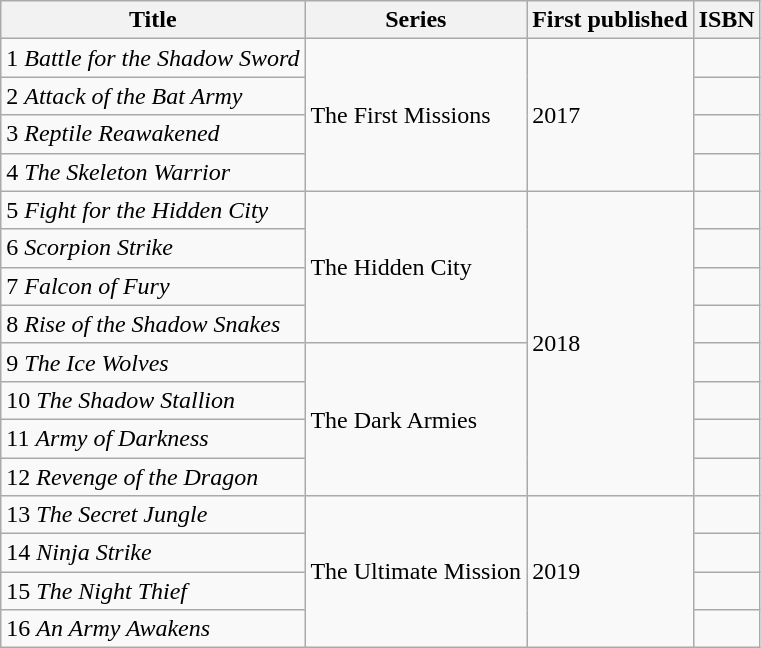<table class="wikitable sortable nowraplinks">
<tr>
<th scope="col">Title</th>
<th scope="col">Series</th>
<th scope="col">First published</th>
<th scope="col">ISBN</th>
</tr>
<tr>
<td>1 <em>Battle for the Shadow Sword</em></td>
<td rowspan=4>The First Missions</td>
<td rowspan=4>2017</td>
<td></td>
</tr>
<tr>
<td>2 <em>Attack of the Bat Army</em></td>
<td></td>
</tr>
<tr>
<td>3 <em>Reptile Reawakened</em></td>
<td></td>
</tr>
<tr>
<td>4 <em>The Skeleton Warrior</em></td>
<td></td>
</tr>
<tr>
<td>5 <em>Fight for the Hidden City</em></td>
<td rowspan=4>The Hidden City</td>
<td rowspan=8>2018</td>
<td></td>
</tr>
<tr>
<td>6 <em>Scorpion Strike</em></td>
<td></td>
</tr>
<tr>
<td>7 <em>Falcon of Fury</em></td>
<td></td>
</tr>
<tr>
<td>8 <em>Rise of the Shadow Snakes</em></td>
<td></td>
</tr>
<tr>
<td>9 <em>The Ice Wolves</em></td>
<td rowspan=4>The Dark Armies</td>
<td></td>
</tr>
<tr>
<td>10 <em>The Shadow Stallion</em></td>
<td></td>
</tr>
<tr>
<td>11 <em>Army of Darkness</em></td>
<td></td>
</tr>
<tr>
<td>12 <em>Revenge of the Dragon</em></td>
<td></td>
</tr>
<tr>
<td>13 <em>The Secret Jungle</em></td>
<td rowspan=4>The Ultimate Mission</td>
<td rowspan=4>2019</td>
<td></td>
</tr>
<tr>
<td>14 <em>Ninja Strike</em></td>
<td></td>
</tr>
<tr>
<td>15 <em>The Night Thief</em></td>
<td></td>
</tr>
<tr>
<td>16 <em>An Army Awakens</em></td>
<td></td>
</tr>
</table>
